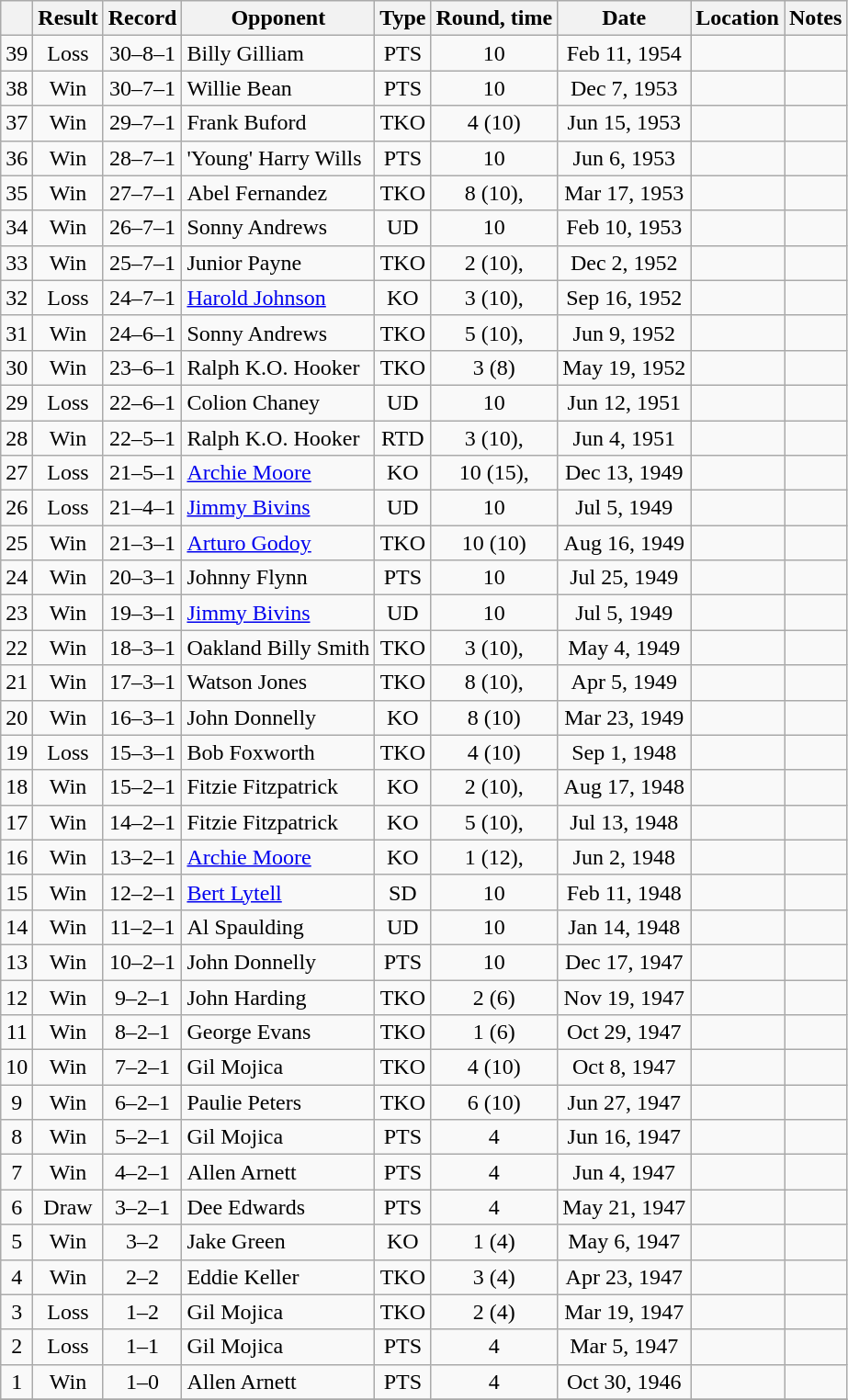<table class="wikitable" style="text-align:center">
<tr>
<th></th>
<th>Result</th>
<th>Record</th>
<th>Opponent</th>
<th>Type</th>
<th>Round, time</th>
<th>Date</th>
<th>Location</th>
<th>Notes</th>
</tr>
<tr>
<td>39</td>
<td>Loss</td>
<td>30–8–1</td>
<td align=left>Billy Gilliam</td>
<td>PTS</td>
<td>10</td>
<td>Feb 11, 1954</td>
<td style="text-align:left;"></td>
<td></td>
</tr>
<tr>
<td>38</td>
<td>Win</td>
<td>30–7–1</td>
<td align=left>Willie Bean</td>
<td>PTS</td>
<td>10</td>
<td>Dec 7, 1953</td>
<td style="text-align:left;"></td>
<td></td>
</tr>
<tr>
<td>37</td>
<td>Win</td>
<td>29–7–1</td>
<td align=left>Frank Buford</td>
<td>TKO</td>
<td>4 (10)</td>
<td>Jun 15, 1953</td>
<td style="text-align:left;"></td>
<td></td>
</tr>
<tr>
<td>36</td>
<td>Win</td>
<td>28–7–1</td>
<td align=left>'Young' Harry Wills</td>
<td>PTS</td>
<td>10</td>
<td>Jun 6, 1953</td>
<td style="text-align:left;"></td>
<td></td>
</tr>
<tr>
<td>35</td>
<td>Win</td>
<td>27–7–1</td>
<td align=left>Abel Fernandez</td>
<td>TKO</td>
<td>8 (10), </td>
<td>Mar 17, 1953</td>
<td style="text-align:left;"></td>
<td></td>
</tr>
<tr>
<td>34</td>
<td>Win</td>
<td>26–7–1</td>
<td align=left>Sonny Andrews</td>
<td>UD</td>
<td>10</td>
<td>Feb 10, 1953</td>
<td style="text-align:left;"></td>
<td></td>
</tr>
<tr>
<td>33</td>
<td>Win</td>
<td>25–7–1</td>
<td align=left>Junior Payne</td>
<td>TKO</td>
<td>2 (10), </td>
<td>Dec 2, 1952</td>
<td style="text-align:left;"></td>
<td></td>
</tr>
<tr>
<td>32</td>
<td>Loss</td>
<td>24–7–1</td>
<td align=left><a href='#'>Harold Johnson</a></td>
<td>KO</td>
<td>3 (10), </td>
<td>Sep 16, 1952</td>
<td style="text-align:left;"></td>
<td></td>
</tr>
<tr>
<td>31</td>
<td>Win</td>
<td>24–6–1</td>
<td align=left>Sonny Andrews</td>
<td>TKO</td>
<td>5 (10), </td>
<td>Jun 9, 1952</td>
<td style="text-align:left;"></td>
<td></td>
</tr>
<tr>
<td>30</td>
<td>Win</td>
<td>23–6–1</td>
<td align=left>Ralph K.O. Hooker</td>
<td>TKO</td>
<td>3 (8)</td>
<td>May 19, 1952</td>
<td style="text-align:left;"></td>
<td></td>
</tr>
<tr>
<td>29</td>
<td>Loss</td>
<td>22–6–1</td>
<td align=left>Colion Chaney</td>
<td>UD</td>
<td>10</td>
<td>Jun 12, 1951</td>
<td style="text-align:left;"></td>
<td></td>
</tr>
<tr>
<td>28</td>
<td>Win</td>
<td>22–5–1</td>
<td align=left>Ralph K.O. Hooker</td>
<td>RTD</td>
<td>3 (10), </td>
<td>Jun 4, 1951</td>
<td style="text-align:left;"></td>
<td></td>
</tr>
<tr>
<td>27</td>
<td>Loss</td>
<td>21–5–1</td>
<td align=left><a href='#'>Archie Moore</a></td>
<td>KO</td>
<td>10 (15), </td>
<td>Dec 13, 1949</td>
<td style="text-align:left;"></td>
<td></td>
</tr>
<tr>
<td>26</td>
<td>Loss</td>
<td>21–4–1</td>
<td align=left><a href='#'>Jimmy Bivins</a></td>
<td>UD</td>
<td>10</td>
<td>Jul 5, 1949</td>
<td style="text-align:left;"></td>
<td></td>
</tr>
<tr>
<td>25</td>
<td>Win</td>
<td>21–3–1</td>
<td align=left><a href='#'>Arturo Godoy</a></td>
<td>TKO</td>
<td>10 (10)</td>
<td>Aug 16, 1949</td>
<td style="text-align:left;"></td>
<td></td>
</tr>
<tr>
<td>24</td>
<td>Win</td>
<td>20–3–1</td>
<td align=left>Johnny Flynn</td>
<td>PTS</td>
<td>10</td>
<td>Jul 25, 1949</td>
<td style="text-align:left;"></td>
<td></td>
</tr>
<tr>
<td>23</td>
<td>Win</td>
<td>19–3–1</td>
<td align=left><a href='#'>Jimmy Bivins</a></td>
<td>UD</td>
<td>10</td>
<td>Jul 5, 1949</td>
<td style="text-align:left;"></td>
<td></td>
</tr>
<tr>
<td>22</td>
<td>Win</td>
<td>18–3–1</td>
<td align=left>Oakland Billy Smith</td>
<td>TKO</td>
<td>3 (10), </td>
<td>May 4, 1949</td>
<td style="text-align:left;"></td>
<td></td>
</tr>
<tr>
<td>21</td>
<td>Win</td>
<td>17–3–1</td>
<td align=left>Watson Jones</td>
<td>TKO</td>
<td>8 (10), </td>
<td>Apr 5, 1949</td>
<td style="text-align:left;"></td>
<td></td>
</tr>
<tr>
<td>20</td>
<td>Win</td>
<td>16–3–1</td>
<td align=left>John Donnelly</td>
<td>KO</td>
<td>8 (10)</td>
<td>Mar 23, 1949</td>
<td style="text-align:left;"></td>
<td></td>
</tr>
<tr>
<td>19</td>
<td>Loss</td>
<td>15–3–1</td>
<td align=left>Bob Foxworth</td>
<td>TKO</td>
<td>4 (10)</td>
<td>Sep 1, 1948</td>
<td style="text-align:left;"></td>
<td></td>
</tr>
<tr>
<td>18</td>
<td>Win</td>
<td>15–2–1</td>
<td align=left>Fitzie Fitzpatrick</td>
<td>KO</td>
<td>2 (10), </td>
<td>Aug 17, 1948</td>
<td style="text-align:left;"></td>
<td></td>
</tr>
<tr>
<td>17</td>
<td>Win</td>
<td>14–2–1</td>
<td align=left>Fitzie Fitzpatrick</td>
<td>KO</td>
<td>5 (10), </td>
<td>Jul 13, 1948</td>
<td style="text-align:left;"></td>
<td></td>
</tr>
<tr>
<td>16</td>
<td>Win</td>
<td>13–2–1</td>
<td align=left><a href='#'>Archie Moore</a></td>
<td>KO</td>
<td>1 (12), </td>
<td>Jun 2, 1948</td>
<td style="text-align:left;"></td>
<td style="text-align:left;"></td>
</tr>
<tr>
<td>15</td>
<td>Win</td>
<td>12–2–1</td>
<td align=left><a href='#'>Bert Lytell</a></td>
<td>SD</td>
<td>10</td>
<td>Feb 11, 1948</td>
<td style="text-align:left;"></td>
<td></td>
</tr>
<tr>
<td>14</td>
<td>Win</td>
<td>11–2–1</td>
<td align=left>Al Spaulding</td>
<td>UD</td>
<td>10</td>
<td>Jan 14, 1948</td>
<td style="text-align:left;"></td>
<td></td>
</tr>
<tr>
<td>13</td>
<td>Win</td>
<td>10–2–1</td>
<td align=left>John Donnelly</td>
<td>PTS</td>
<td>10</td>
<td>Dec 17, 1947</td>
<td style="text-align:left;"></td>
<td></td>
</tr>
<tr>
<td>12</td>
<td>Win</td>
<td>9–2–1</td>
<td align=left>John Harding</td>
<td>TKO</td>
<td>2 (6)</td>
<td>Nov 19, 1947</td>
<td style="text-align:left;"></td>
<td></td>
</tr>
<tr>
<td>11</td>
<td>Win</td>
<td>8–2–1</td>
<td align=left>George Evans</td>
<td>TKO</td>
<td>1 (6)</td>
<td>Oct 29, 1947</td>
<td style="text-align:left;"></td>
<td></td>
</tr>
<tr>
<td>10</td>
<td>Win</td>
<td>7–2–1</td>
<td align=left>Gil Mojica</td>
<td>TKO</td>
<td>4 (10)</td>
<td>Oct 8, 1947</td>
<td style="text-align:left;"></td>
<td></td>
</tr>
<tr>
<td>9</td>
<td>Win</td>
<td>6–2–1</td>
<td align=left>Paulie Peters</td>
<td>TKO</td>
<td>6 (10)</td>
<td>Jun 27, 1947</td>
<td style="text-align:left;"></td>
<td></td>
</tr>
<tr>
<td>8</td>
<td>Win</td>
<td>5–2–1</td>
<td align=left>Gil Mojica</td>
<td>PTS</td>
<td>4</td>
<td>Jun 16, 1947</td>
<td style="text-align:left;"></td>
<td></td>
</tr>
<tr>
<td>7</td>
<td>Win</td>
<td>4–2–1</td>
<td align=left>Allen Arnett</td>
<td>PTS</td>
<td>4</td>
<td>Jun 4, 1947</td>
<td style="text-align:left;"></td>
<td></td>
</tr>
<tr>
<td>6</td>
<td>Draw</td>
<td>3–2–1</td>
<td align=left>Dee Edwards</td>
<td>PTS</td>
<td>4</td>
<td>May 21, 1947</td>
<td style="text-align:left;"></td>
<td></td>
</tr>
<tr>
<td>5</td>
<td>Win</td>
<td>3–2</td>
<td align=left>Jake Green</td>
<td>KO</td>
<td>1 (4)</td>
<td>May 6, 1947</td>
<td style="text-align:left;"></td>
<td></td>
</tr>
<tr>
<td>4</td>
<td>Win</td>
<td>2–2</td>
<td align=left>Eddie Keller</td>
<td>TKO</td>
<td>3 (4)</td>
<td>Apr 23, 1947</td>
<td style="text-align:left;"></td>
<td></td>
</tr>
<tr>
<td>3</td>
<td>Loss</td>
<td>1–2</td>
<td align=left>Gil Mojica</td>
<td>TKO</td>
<td>2 (4)</td>
<td>Mar 19, 1947</td>
<td style="text-align:left;"></td>
<td></td>
</tr>
<tr>
<td>2</td>
<td>Loss</td>
<td>1–1</td>
<td align=left>Gil Mojica</td>
<td>PTS</td>
<td>4</td>
<td>Mar 5, 1947</td>
<td style="text-align:left;"></td>
<td></td>
</tr>
<tr>
<td>1</td>
<td>Win</td>
<td>1–0</td>
<td align=left>Allen Arnett</td>
<td>PTS</td>
<td>4</td>
<td>Oct 30, 1946</td>
<td style="text-align:left;"></td>
<td></td>
</tr>
<tr>
</tr>
</table>
